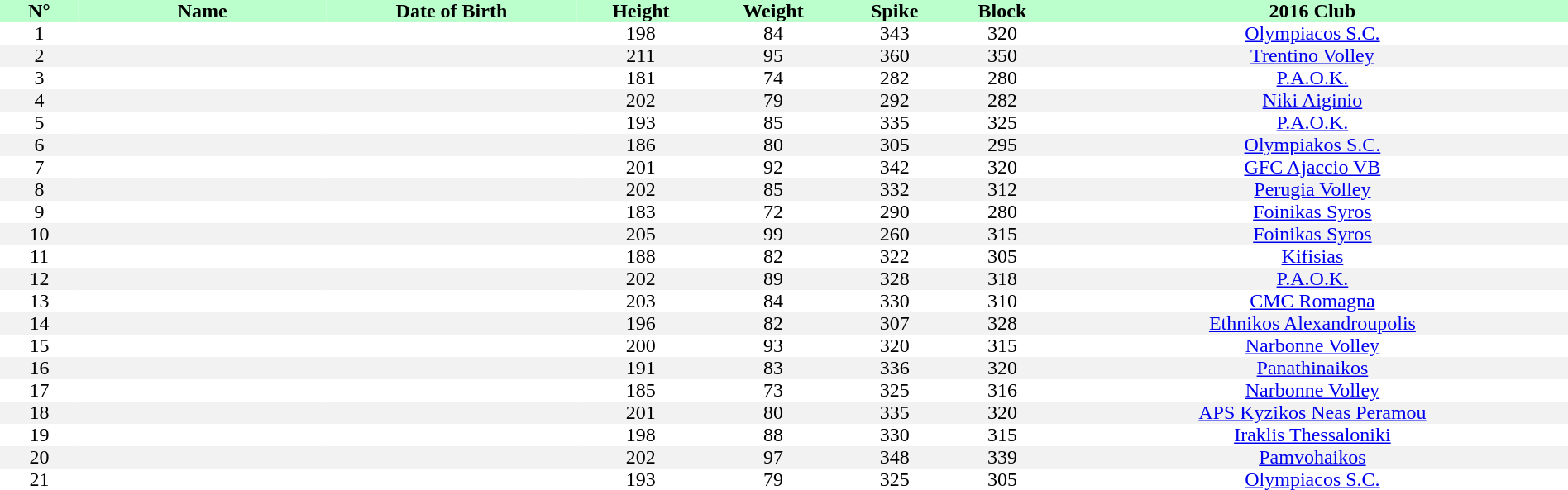<table style="text-align:center; border:none;" cellpadding=0 cellspacing=0 width=100%>
<tr style="background: #bbffcc;">
<th width="5%">N°</th>
<th width=200px>Name</th>
<th>Date of Birth</th>
<th>Height</th>
<th>Weight</th>
<th>Spike</th>
<th>Block</th>
<th>2016 Club</th>
</tr>
<tr>
<td>1</td>
<td></td>
<td></td>
<td>198</td>
<td>84</td>
<td>343</td>
<td>320</td>
<td><a href='#'>Olympiacos S.C.</a></td>
</tr>
<tr bgcolor="#f2f2f2">
<td>2</td>
<td></td>
<td></td>
<td>211</td>
<td>95</td>
<td>360</td>
<td>350</td>
<td><a href='#'>Trentino Volley</a></td>
</tr>
<tr>
<td>3</td>
<td></td>
<td></td>
<td>181</td>
<td>74</td>
<td>282</td>
<td>280</td>
<td><a href='#'>P.A.O.K.</a></td>
</tr>
<tr bgcolor="#f2f2f2">
<td>4</td>
<td></td>
<td></td>
<td>202</td>
<td>79</td>
<td>292</td>
<td>282</td>
<td><a href='#'>Niki Aiginio</a></td>
</tr>
<tr>
<td>5</td>
<td></td>
<td></td>
<td>193</td>
<td>85</td>
<td>335</td>
<td>325</td>
<td><a href='#'>P.A.O.K.</a></td>
</tr>
<tr bgcolor="#f2f2f2">
<td>6</td>
<td></td>
<td></td>
<td>186</td>
<td>80</td>
<td>305</td>
<td>295</td>
<td><a href='#'>Olympiakos S.C.</a></td>
</tr>
<tr>
<td>7</td>
<td></td>
<td></td>
<td>201</td>
<td>92</td>
<td>342</td>
<td>320</td>
<td><a href='#'>GFC Ajaccio VB</a></td>
</tr>
<tr bgcolor="#f2f2f2">
<td>8</td>
<td></td>
<td></td>
<td>202</td>
<td>85</td>
<td>332</td>
<td>312</td>
<td><a href='#'>Perugia Volley</a></td>
</tr>
<tr>
<td>9</td>
<td></td>
<td></td>
<td>183</td>
<td>72</td>
<td>290</td>
<td>280</td>
<td><a href='#'>Foinikas Syros</a></td>
</tr>
<tr bgcolor="#f2f2f2">
<td>10</td>
<td></td>
<td></td>
<td>205</td>
<td>99</td>
<td>260</td>
<td>315</td>
<td><a href='#'>Foinikas Syros</a></td>
</tr>
<tr>
<td>11</td>
<td></td>
<td></td>
<td>188</td>
<td>82</td>
<td>322</td>
<td>305</td>
<td><a href='#'>Kifisias</a></td>
</tr>
<tr bgcolor="#f2f2f2">
<td>12</td>
<td></td>
<td></td>
<td>202</td>
<td>89</td>
<td>328</td>
<td>318</td>
<td><a href='#'>P.A.O.K.</a></td>
</tr>
<tr>
<td>13</td>
<td></td>
<td></td>
<td>203</td>
<td>84</td>
<td>330</td>
<td>310</td>
<td><a href='#'>CMC Romagna</a></td>
</tr>
<tr bgcolor="#f2f2f2">
<td>14</td>
<td></td>
<td></td>
<td>196</td>
<td>82</td>
<td>307</td>
<td>328</td>
<td><a href='#'>Ethnikos Alexandroupolis</a></td>
</tr>
<tr>
<td>15</td>
<td></td>
<td></td>
<td>200</td>
<td>93</td>
<td>320</td>
<td>315</td>
<td><a href='#'>Narbonne Volley</a></td>
</tr>
<tr bgcolor="#f2f2f2">
<td>16</td>
<td></td>
<td></td>
<td>191</td>
<td>83</td>
<td>336</td>
<td>320</td>
<td><a href='#'>Panathinaikos</a></td>
</tr>
<tr>
<td>17</td>
<td></td>
<td></td>
<td>185</td>
<td>73</td>
<td>325</td>
<td>316</td>
<td><a href='#'>Narbonne Volley</a></td>
</tr>
<tr bgcolor="#f2f2f2">
<td>18</td>
<td></td>
<td></td>
<td>201</td>
<td>80</td>
<td>335</td>
<td>320</td>
<td><a href='#'>APS Kyzikos Neas Peramou</a></td>
</tr>
<tr>
<td>19</td>
<td></td>
<td></td>
<td>198</td>
<td>88</td>
<td>330</td>
<td>315</td>
<td><a href='#'>Iraklis Thessaloniki</a></td>
</tr>
<tr bgcolor="#f2f2f2">
<td>20</td>
<td></td>
<td></td>
<td>202</td>
<td>97</td>
<td>348</td>
<td>339</td>
<td><a href='#'>Pamvohaikos</a></td>
</tr>
<tr>
<td>21</td>
<td></td>
<td></td>
<td>193</td>
<td>79</td>
<td>325</td>
<td>305</td>
<td><a href='#'>Olympiacos S.C.</a></td>
</tr>
</table>
